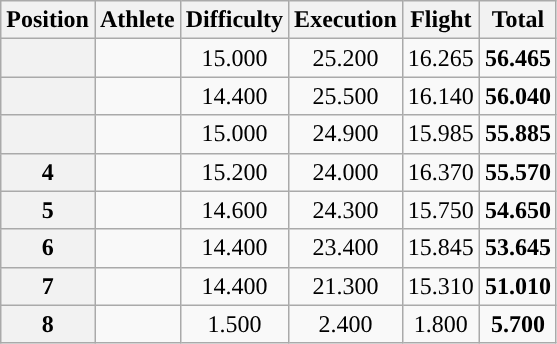<table class="wikitable sortable" style="text-align:center;">
<tr>
<th>Position</th>
<th>Athlete</th>
<th>Difficulty</th>
<th>Execution</th>
<th>Flight</th>
<th>Total</th>
</tr>
<tr>
<th></th>
<td align="left"></td>
<td>15.000</td>
<td>25.200</td>
<td>16.265</td>
<td><strong>56.465</strong></td>
</tr>
<tr>
<th></th>
<td align="left"></td>
<td>14.400</td>
<td>25.500</td>
<td>16.140</td>
<td><strong>56.040</strong></td>
</tr>
<tr>
<th></th>
<td align=left></td>
<td>15.000</td>
<td>24.900</td>
<td>15.985</td>
<td><strong>55.885</strong></td>
</tr>
<tr>
<th>4</th>
<td align="left"></td>
<td>15.200</td>
<td>24.000</td>
<td>16.370</td>
<td><strong>55.570</strong></td>
</tr>
<tr>
<th>5</th>
<td align=left></td>
<td>14.600</td>
<td>24.300</td>
<td>15.750</td>
<td><strong>54.650</strong></td>
</tr>
<tr>
<th>6</th>
<td align="left"></td>
<td>14.400</td>
<td>23.400</td>
<td>15.845</td>
<td><strong>53.645</strong></td>
</tr>
<tr>
<th>7</th>
<td align="left"></td>
<td>14.400</td>
<td>21.300</td>
<td>15.310</td>
<td><strong>51.010</strong></td>
</tr>
<tr>
<th>8</th>
<td align=left></td>
<td>1.500</td>
<td>2.400</td>
<td>1.800</td>
<td><strong>5.700</strong></td>
</tr>
</table>
